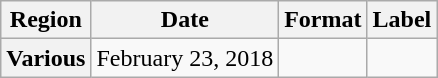<table class="wikitable plainrowheaders">
<tr>
<th>Region</th>
<th>Date</th>
<th>Format</th>
<th>Label</th>
</tr>
<tr>
<th scope="row">Various</th>
<td>February 23, 2018</td>
<td></td>
<td></td>
</tr>
</table>
